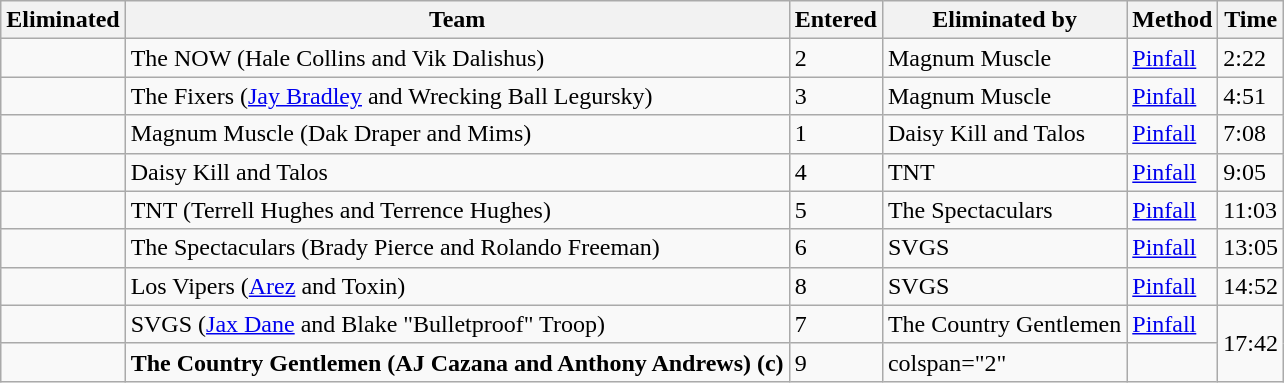<table class="wikitable sortable">
<tr>
<th>Eliminated</th>
<th>Team</th>
<th>Entered</th>
<th>Eliminated by</th>
<th>Method</th>
<th>Time</th>
</tr>
<tr>
<td></td>
<td>The NOW (Hale Collins and Vik Dalishus)</td>
<td>2</td>
<td>Magnum Muscle</td>
<td><a href='#'>Pinfall</a></td>
<td>2:22</td>
</tr>
<tr>
<td></td>
<td>The Fixers (<a href='#'>Jay Bradley</a> and Wrecking Ball Legursky)</td>
<td>3</td>
<td>Magnum Muscle</td>
<td><a href='#'>Pinfall</a></td>
<td>4:51</td>
</tr>
<tr>
<td></td>
<td>Magnum Muscle (Dak Draper and Mims)</td>
<td>1</td>
<td>Daisy Kill and Talos</td>
<td><a href='#'>Pinfall</a></td>
<td>7:08</td>
</tr>
<tr>
<td></td>
<td>Daisy Kill and Talos</td>
<td>4</td>
<td>TNT</td>
<td><a href='#'>Pinfall</a></td>
<td>9:05</td>
</tr>
<tr>
<td></td>
<td>TNT (Terrell Hughes and Terrence Hughes)</td>
<td>5</td>
<td>The Spectaculars</td>
<td><a href='#'>Pinfall</a></td>
<td>11:03</td>
</tr>
<tr>
<td></td>
<td>The Spectaculars (Brady Pierce and Rolando Freeman)</td>
<td>6</td>
<td>SVGS</td>
<td><a href='#'>Pinfall</a></td>
<td>13:05</td>
</tr>
<tr>
<td></td>
<td>Los Vipers (<a href='#'>Arez</a> and Toxin)</td>
<td>8</td>
<td>SVGS</td>
<td><a href='#'>Pinfall</a></td>
<td>14:52</td>
</tr>
<tr>
<td></td>
<td>SVGS (<a href='#'>Jax Dane</a> and Blake "Bulletproof" Troop)</td>
<td>7</td>
<td>The Country Gentlemen</td>
<td><a href='#'>Pinfall</a></td>
<td rowspan=2>17:42</td>
</tr>
<tr>
<td></td>
<td><strong>The Country Gentlemen (AJ Cazana and Anthony Andrews) (c)</strong></td>
<td>9</td>
<td>colspan="2" </td>
</tr>
</table>
